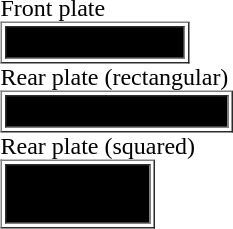<table>
<tr>
<td>Front plate<br><table border=1>
<tr bgcolor="#000000">
<td>  <span><strong>X74306 R<small>OMA</small></strong></span>  </td>
</tr>
</table>
Rear plate (rectangular)<table border=1>
<tr bgcolor="#000000">
<td>  <span><strong>R<small>OMA</small></strong></span> <span><strong><small> RM</small> X74306</strong></span>}</td>
</tr>
</table>
Rear plate (squared)<table border=1>
<tr bgcolor="#000000">
<td>  <span><strong> R<small>OMA</small></strong></span> <br><span> <strong><small> RM</small> X74306</strong></span>}</td>
</tr>
</table>
</td>
</tr>
</table>
